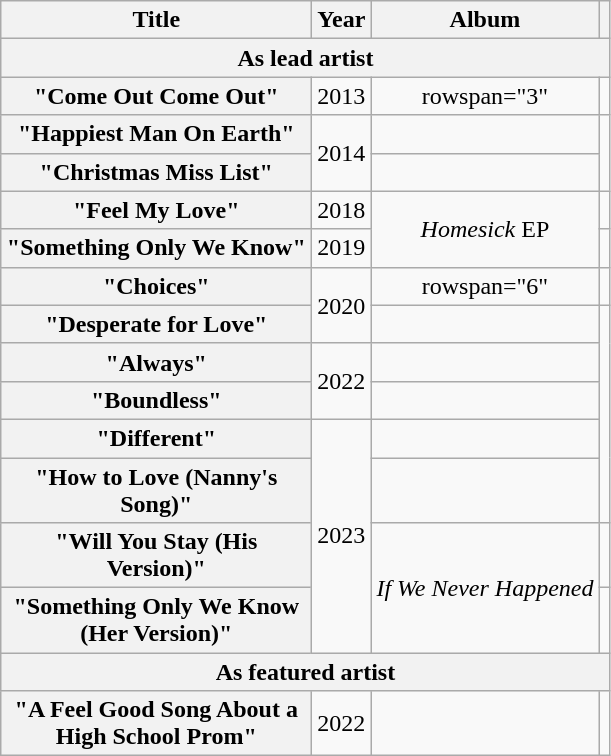<table class="wikitable plainrowheaders" style="text-align:center;">
<tr>
<th scope="col" rowspan="1" style="width:200px;">Title</th>
<th scope="col" rowspan="1">Year</th>
<th scope="col" rowspan="1">Album</th>
<th scope="col" rowspan="1"></th>
</tr>
<tr>
<th scope="col" colspan="4">As lead artist</th>
</tr>
<tr>
<th scope="row">"Come Out Come Out"</th>
<td>2013</td>
<td>rowspan="3" </td>
<td></td>
</tr>
<tr>
<th scope="row">"Happiest Man On Earth"</th>
<td rowspan="2">2014</td>
<td></td>
</tr>
<tr>
<th scope="row">"Christmas Miss List"</th>
<td></td>
</tr>
<tr>
<th scope="row">"Feel My Love"</th>
<td>2018</td>
<td rowspan="2"><em>Homesick</em> EP</td>
<td></td>
</tr>
<tr>
<th scope="row">"Something Only We Know"</th>
<td>2019</td>
<td></td>
</tr>
<tr>
<th scope="row">"Choices"</th>
<td rowspan="2">2020</td>
<td>rowspan="6" </td>
<td></td>
</tr>
<tr>
<th scope="row">"Desperate for Love"</th>
<td></td>
</tr>
<tr>
<th scope="row">"Always"<br> </th>
<td rowspan="2">2022</td>
<td></td>
</tr>
<tr>
<th scope="row">"Boundless"</th>
<td></td>
</tr>
<tr>
<th scope="row">"Different"</th>
<td rowspan="4">2023</td>
<td></td>
</tr>
<tr>
<th scope="row">"How to Love (Nanny's Song)"</th>
<td></td>
</tr>
<tr>
<th scope="row">"Will You Stay (His Version)"<br> </th>
<td rowspan="2"><em>If We Never Happened</em></td>
<td></td>
</tr>
<tr>
<th scope="row">"Something Only We Know (Her Version)"<br> </th>
<td></td>
</tr>
<tr>
<th scope="col" colspan="5">As featured artist</th>
</tr>
<tr>
<th scope="row">"A Feel Good Song About a High School Prom"<br> </th>
<td>2022</td>
<td></td>
<td></td>
</tr>
</table>
